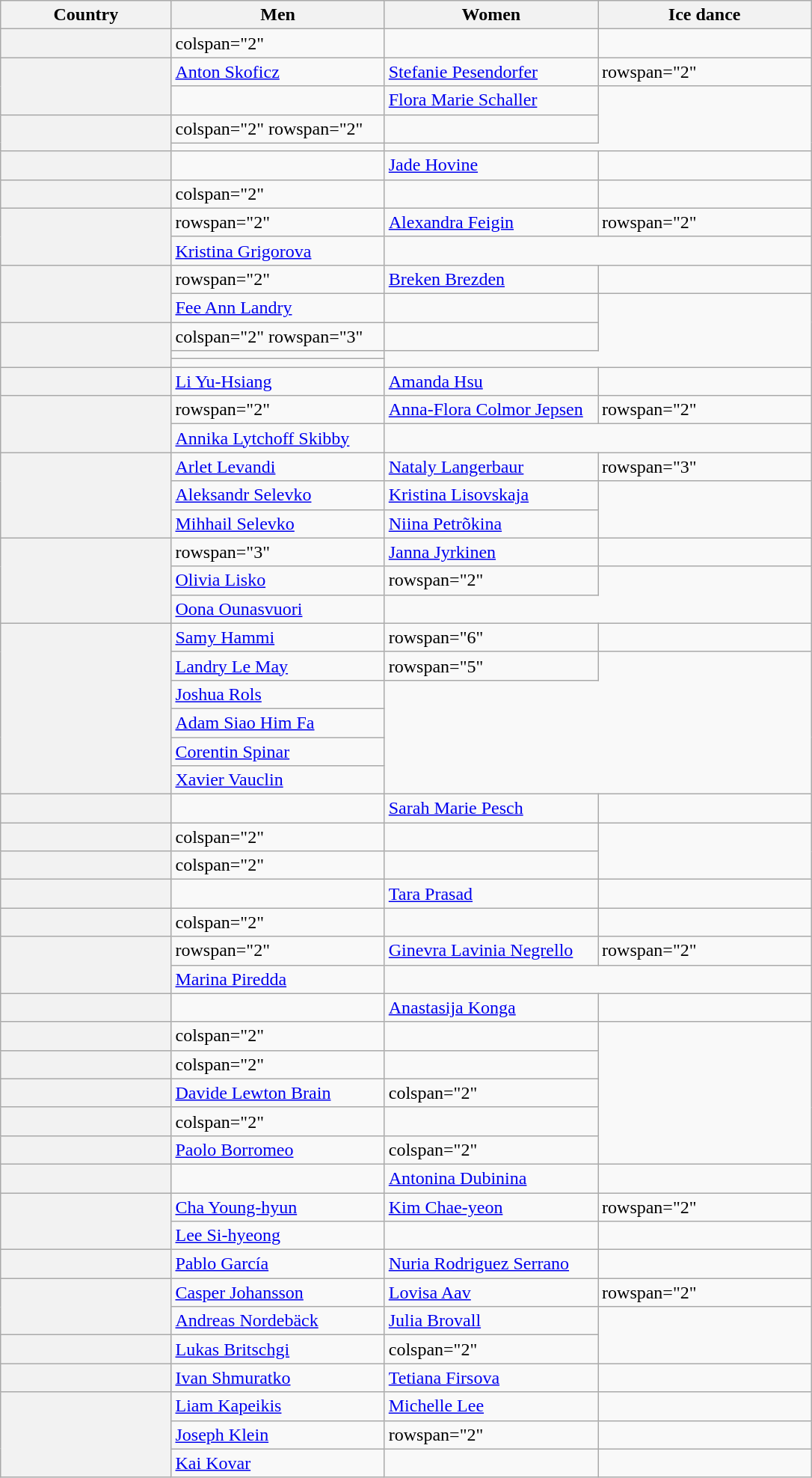<table class="wikitable unsortable" style="text-align:left">
<tr>
<th scope="col" style="width:20%">Country</th>
<th scope="col" style="width:25%">Men</th>
<th scope="col" style="width:25%">Women</th>
<th scope="col" style="width:25%">Ice dance</th>
</tr>
<tr>
<th scope="row" style="text-align:left"></th>
<td>colspan="2" </td>
<td></td>
</tr>
<tr>
<th rowspan="2" scope="row" style="text-align:left"></th>
<td><a href='#'>Anton Skoficz</a></td>
<td><a href='#'>Stefanie Pesendorfer</a></td>
<td>rowspan="2" </td>
</tr>
<tr>
<td></td>
<td><a href='#'>Flora Marie Schaller</a></td>
</tr>
<tr>
<th rowspan="2" scope="row" style="text-align:left"></th>
<td>colspan="2" rowspan="2" </td>
<td></td>
</tr>
<tr>
<td></td>
</tr>
<tr>
<th scope="row" style="text-align:left"></th>
<td></td>
<td><a href='#'>Jade Hovine</a></td>
<td></td>
</tr>
<tr>
<th scope="row" style="text-align:left"></th>
<td>colspan="2" </td>
<td></td>
</tr>
<tr>
<th rowspan="2" scope="row" style="text-align:left"></th>
<td>rowspan="2" </td>
<td><a href='#'>Alexandra Feigin</a></td>
<td>rowspan="2" </td>
</tr>
<tr>
<td><a href='#'>Kristina Grigorova</a></td>
</tr>
<tr>
<th rowspan="2" scope="row" style="text-align:left"></th>
<td>rowspan="2" </td>
<td><a href='#'>Breken Brezden</a></td>
<td></td>
</tr>
<tr>
<td><a href='#'>Fee Ann Landry</a></td>
<td></td>
</tr>
<tr>
<th rowspan="3" scope="row" style="text-align:left"></th>
<td>colspan="2" rowspan="3" </td>
<td></td>
</tr>
<tr>
<td></td>
</tr>
<tr>
<td></td>
</tr>
<tr>
<th scope="row" style="text-align:left"></th>
<td><a href='#'>Li Yu-Hsiang</a></td>
<td><a href='#'>Amanda Hsu</a></td>
<td></td>
</tr>
<tr>
<th rowspan="2" scope="row" style="text-align:left"></th>
<td>rowspan="2" </td>
<td><a href='#'>Anna-Flora Colmor Jepsen</a></td>
<td>rowspan="2" </td>
</tr>
<tr>
<td><a href='#'>Annika Lytchoff Skibby</a></td>
</tr>
<tr>
<th rowspan="3" scope="row" style="text-align:left"></th>
<td><a href='#'>Arlet Levandi</a></td>
<td><a href='#'>Nataly Langerbaur</a></td>
<td>rowspan="3" </td>
</tr>
<tr>
<td><a href='#'>Aleksandr Selevko</a></td>
<td><a href='#'>Kristina Lisovskaja</a></td>
</tr>
<tr>
<td><a href='#'>Mihhail Selevko</a></td>
<td><a href='#'>Niina Petrõkina</a></td>
</tr>
<tr>
<th rowspan="3" scope="row" style="text-align:left"></th>
<td>rowspan="3"  </td>
<td><a href='#'>Janna Jyrkinen</a></td>
<td></td>
</tr>
<tr>
<td><a href='#'>Olivia Lisko</a></td>
<td>rowspan="2" </td>
</tr>
<tr>
<td><a href='#'>Oona Ounasvuori</a></td>
</tr>
<tr>
<th rowspan="6" scope="row" style="text-align:left"></th>
<td><a href='#'>Samy Hammi</a></td>
<td>rowspan="6" </td>
<td></td>
</tr>
<tr>
<td><a href='#'>Landry Le May</a></td>
<td>rowspan="5" </td>
</tr>
<tr>
<td><a href='#'>Joshua Rols</a></td>
</tr>
<tr>
<td><a href='#'>Adam Siao Him Fa</a></td>
</tr>
<tr>
<td><a href='#'>Corentin Spinar</a></td>
</tr>
<tr>
<td><a href='#'>Xavier Vauclin</a></td>
</tr>
<tr>
<th scope="row" style="text-align:left"></th>
<td></td>
<td><a href='#'>Sarah Marie Pesch</a></td>
<td></td>
</tr>
<tr>
<th scope="row" style="text-align:left"></th>
<td>colspan="2" </td>
<td></td>
</tr>
<tr>
<th scope="row" style="text-align:left"></th>
<td>colspan="2" </td>
<td></td>
</tr>
<tr>
<th scope="row" style="text-align:left"></th>
<td></td>
<td><a href='#'>Tara Prasad</a></td>
<td></td>
</tr>
<tr>
<th scope="row" style="text-align:left"></th>
<td>colspan="2" </td>
<td></td>
</tr>
<tr>
<th rowspan="2" scope="row" style="text-align:left"></th>
<td>rowspan="2" </td>
<td><a href='#'>Ginevra Lavinia Negrello</a></td>
<td>rowspan="2" </td>
</tr>
<tr>
<td><a href='#'>Marina Piredda</a></td>
</tr>
<tr>
<th scope="row" style="text-align:left"></th>
<td></td>
<td><a href='#'>Anastasija Konga</a></td>
<td></td>
</tr>
<tr>
<th scope="row" style="text-align:left"></th>
<td>colspan="2" </td>
<td></td>
</tr>
<tr>
<th scope="row" style="text-align:left"></th>
<td>colspan="2" </td>
<td></td>
</tr>
<tr>
<th scope="row" style="text-align:left"></th>
<td><a href='#'>Davide Lewton Brain</a></td>
<td>colspan="2" </td>
</tr>
<tr>
<th scope="row" style="text-align:left"></th>
<td>colspan="2" </td>
<td></td>
</tr>
<tr>
<th scope="row" style="text-align:left"></th>
<td><a href='#'>Paolo Borromeo</a></td>
<td>colspan="2" </td>
</tr>
<tr>
<th scope="row" style="text-align:left"></th>
<td></td>
<td><a href='#'>Antonina Dubinina</a></td>
<td></td>
</tr>
<tr>
<th rowspan="2" scope="row" style="text-align:left"></th>
<td><a href='#'>Cha Young-hyun</a></td>
<td><a href='#'>Kim Chae-yeon</a></td>
<td>rowspan="2" </td>
</tr>
<tr>
<td><a href='#'>Lee Si-hyeong</a></td>
<td></td>
</tr>
<tr>
<th scope="row" style="text-align:left"></th>
<td><a href='#'>Pablo García</a></td>
<td><a href='#'>Nuria Rodriguez Serrano</a></td>
<td></td>
</tr>
<tr>
<th rowspan="2" scope="row" style="text-align:left"></th>
<td><a href='#'>Casper Johansson</a></td>
<td><a href='#'>Lovisa Aav</a></td>
<td>rowspan="2" </td>
</tr>
<tr>
<td><a href='#'>Andreas Nordebäck</a></td>
<td><a href='#'>Julia Brovall</a></td>
</tr>
<tr>
<th scope="row" style="text-align:left"></th>
<td><a href='#'>Lukas Britschgi</a></td>
<td>colspan="2" </td>
</tr>
<tr>
<th scope="row" style="text-align:left"></th>
<td><a href='#'>Ivan Shmuratko</a></td>
<td><a href='#'>Tetiana Firsova</a></td>
<td></td>
</tr>
<tr>
<th rowspan="3" scope="row" style="text-align:left"></th>
<td><a href='#'>Liam Kapeikis</a></td>
<td><a href='#'>Michelle Lee</a></td>
<td></td>
</tr>
<tr>
<td><a href='#'>Joseph Klein</a></td>
<td>rowspan="2" </td>
<td></td>
</tr>
<tr>
<td><a href='#'>Kai Kovar</a></td>
<td></td>
</tr>
</table>
